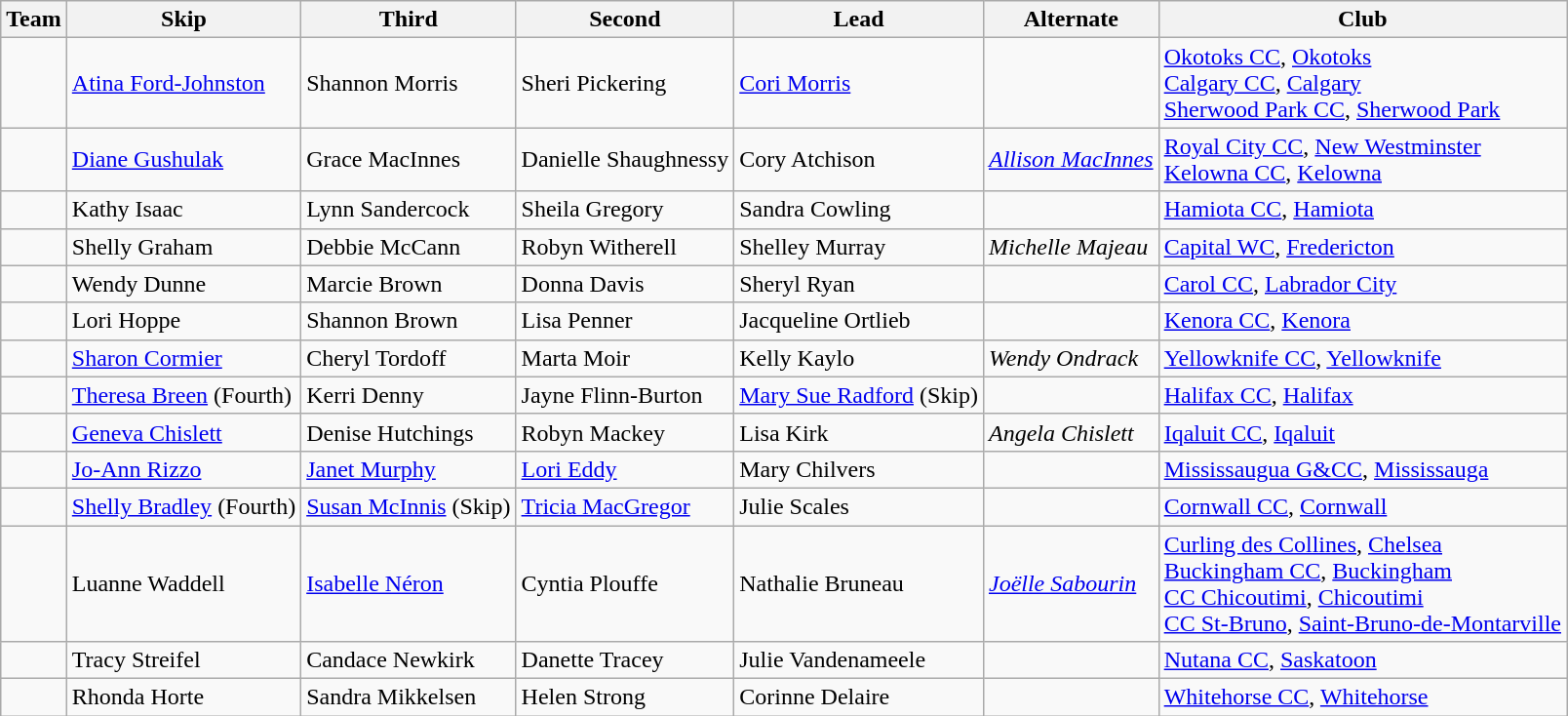<table class="wikitable">
<tr>
<th scope="col">Team</th>
<th scope="col">Skip</th>
<th scope="col">Third</th>
<th scope="col">Second</th>
<th scope="col">Lead</th>
<th scope="col">Alternate</th>
<th scope="col">Club</th>
</tr>
<tr>
<td></td>
<td><a href='#'>Atina Ford-Johnston</a></td>
<td>Shannon Morris</td>
<td>Sheri Pickering</td>
<td><a href='#'>Cori Morris</a></td>
<td></td>
<td><a href='#'>Okotoks CC</a>, <a href='#'>Okotoks</a> <br> <a href='#'>Calgary CC</a>, <a href='#'>Calgary</a> <br> <a href='#'>Sherwood Park CC</a>, <a href='#'>Sherwood Park</a></td>
</tr>
<tr>
<td></td>
<td><a href='#'>Diane Gushulak</a></td>
<td>Grace MacInnes</td>
<td>Danielle Shaughnessy</td>
<td>Cory Atchison</td>
<td><em><a href='#'>Allison MacInnes</a></em></td>
<td><a href='#'>Royal City CC</a>, <a href='#'>New Westminster</a> <br> <a href='#'>Kelowna CC</a>, <a href='#'>Kelowna</a></td>
</tr>
<tr>
<td></td>
<td>Kathy Isaac</td>
<td>Lynn Sandercock</td>
<td>Sheila Gregory</td>
<td>Sandra Cowling</td>
<td></td>
<td><a href='#'>Hamiota CC</a>, <a href='#'>Hamiota</a></td>
</tr>
<tr>
<td></td>
<td>Shelly Graham</td>
<td>Debbie McCann</td>
<td>Robyn Witherell</td>
<td>Shelley Murray</td>
<td><em>Michelle Majeau</em></td>
<td><a href='#'>Capital WC</a>, <a href='#'>Fredericton</a></td>
</tr>
<tr>
<td></td>
<td>Wendy Dunne</td>
<td>Marcie Brown</td>
<td>Donna Davis</td>
<td>Sheryl Ryan</td>
<td></td>
<td><a href='#'>Carol CC</a>, <a href='#'>Labrador City</a></td>
</tr>
<tr>
<td></td>
<td>Lori Hoppe</td>
<td>Shannon Brown</td>
<td>Lisa Penner</td>
<td>Jacqueline Ortlieb</td>
<td></td>
<td><a href='#'>Kenora CC</a>, <a href='#'>Kenora</a></td>
</tr>
<tr>
<td></td>
<td><a href='#'>Sharon Cormier</a></td>
<td>Cheryl Tordoff</td>
<td>Marta Moir</td>
<td>Kelly Kaylo</td>
<td><em>Wendy Ondrack</em></td>
<td><a href='#'>Yellowknife CC</a>, <a href='#'>Yellowknife</a></td>
</tr>
<tr>
<td></td>
<td><a href='#'>Theresa Breen</a> (Fourth)</td>
<td>Kerri Denny</td>
<td>Jayne Flinn-Burton</td>
<td><a href='#'>Mary Sue Radford</a> (Skip)</td>
<td></td>
<td><a href='#'>Halifax CC</a>, <a href='#'>Halifax</a></td>
</tr>
<tr>
<td></td>
<td><a href='#'>Geneva Chislett</a></td>
<td>Denise Hutchings</td>
<td>Robyn Mackey</td>
<td>Lisa Kirk</td>
<td><em>Angela Chislett</em></td>
<td><a href='#'>Iqaluit CC</a>, <a href='#'>Iqaluit</a></td>
</tr>
<tr>
<td></td>
<td><a href='#'>Jo-Ann Rizzo</a></td>
<td><a href='#'>Janet Murphy</a></td>
<td><a href='#'>Lori Eddy</a></td>
<td>Mary Chilvers</td>
<td></td>
<td><a href='#'>Mississaugua G&CC</a>, <a href='#'>Mississauga</a></td>
</tr>
<tr>
<td></td>
<td><a href='#'>Shelly Bradley</a> (Fourth)</td>
<td><a href='#'>Susan McInnis</a> (Skip)</td>
<td><a href='#'>Tricia MacGregor</a></td>
<td>Julie Scales</td>
<td></td>
<td><a href='#'>Cornwall CC</a>, <a href='#'>Cornwall</a></td>
</tr>
<tr>
<td></td>
<td>Luanne Waddell</td>
<td><a href='#'>Isabelle Néron</a></td>
<td>Cyntia Plouffe</td>
<td>Nathalie Bruneau</td>
<td><em><a href='#'>Joëlle Sabourin</a></em></td>
<td><a href='#'>Curling des Collines</a>, <a href='#'>Chelsea</a> <br> <a href='#'>Buckingham CC</a>, <a href='#'>Buckingham</a> <br> <a href='#'>CC Chicoutimi</a>, <a href='#'>Chicoutimi</a> <br> <a href='#'>CC St-Bruno</a>, <a href='#'>Saint-Bruno-de-Montarville</a></td>
</tr>
<tr>
<td></td>
<td>Tracy Streifel</td>
<td>Candace Newkirk</td>
<td>Danette Tracey</td>
<td>Julie Vandenameele</td>
<td></td>
<td><a href='#'>Nutana CC</a>, <a href='#'>Saskatoon</a></td>
</tr>
<tr>
<td></td>
<td>Rhonda Horte</td>
<td>Sandra Mikkelsen</td>
<td>Helen Strong</td>
<td>Corinne Delaire</td>
<td></td>
<td><a href='#'>Whitehorse CC</a>, <a href='#'>Whitehorse</a></td>
</tr>
</table>
